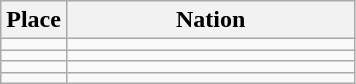<table class=wikitable style=text-align:left>
<tr>
<th width=35>Place</th>
<th width=185>Nation</th>
</tr>
<tr>
<td></td>
<td style=text-align:left></td>
</tr>
<tr>
<td></td>
<td style=text-align:left></td>
</tr>
<tr>
<td></td>
<td style=text-align:left></td>
</tr>
<tr>
<td style=text-align:left></td>
<td></td>
</tr>
</table>
